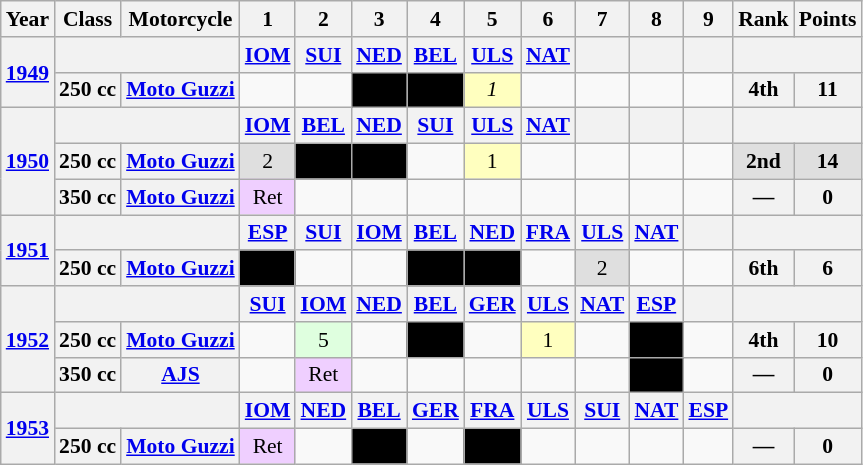<table class="wikitable" style="text-align:center; font-size:90%">
<tr>
<th>Year</th>
<th>Class</th>
<th>Motorcycle</th>
<th>1</th>
<th>2</th>
<th>3</th>
<th>4</th>
<th>5</th>
<th>6</th>
<th>7</th>
<th>8</th>
<th>9</th>
<th>Rank</th>
<th>Points</th>
</tr>
<tr>
<th rowspan=2><a href='#'>1949</a></th>
<th colspan=2></th>
<th><a href='#'>IOM</a></th>
<th><a href='#'>SUI</a></th>
<th><a href='#'>NED</a></th>
<th><a href='#'>BEL</a></th>
<th><a href='#'>ULS</a></th>
<th><a href='#'>NAT</a></th>
<th></th>
<th></th>
<th></th>
<th colspan=2></th>
</tr>
<tr>
<th>250 cc</th>
<th><a href='#'>Moto Guzzi</a></th>
<td></td>
<td></td>
<td style="background:#000000;"></td>
<td style="background:#000000;"></td>
<td style="background:#ffffbf;"><em>1</em></td>
<td></td>
<td></td>
<td></td>
<td></td>
<th>4th</th>
<th>11</th>
</tr>
<tr>
<th rowspan=3><a href='#'>1950</a></th>
<th colspan=2></th>
<th><a href='#'>IOM</a></th>
<th><a href='#'>BEL</a></th>
<th><a href='#'>NED</a></th>
<th><a href='#'>SUI</a></th>
<th><a href='#'>ULS</a></th>
<th><a href='#'>NAT</a></th>
<th></th>
<th></th>
<th></th>
<th colspan=2></th>
</tr>
<tr>
<th>250 cc</th>
<th><a href='#'>Moto Guzzi</a></th>
<td style="background:#dfdfdf;">2</td>
<td style="background:#000000;"></td>
<td style="background:#000000;"></td>
<td></td>
<td style="background:#ffffbf;">1</td>
<td></td>
<td></td>
<td></td>
<td></td>
<td style="background:#dfdfdf;"><strong>2nd</strong></td>
<td style="background:#dfdfdf;"><strong>14</strong></td>
</tr>
<tr>
<th>350 cc</th>
<th><a href='#'>Moto Guzzi</a></th>
<td style="background:#efcfff;">Ret</td>
<td></td>
<td></td>
<td></td>
<td></td>
<td></td>
<td></td>
<td></td>
<td></td>
<th>—</th>
<th>0</th>
</tr>
<tr>
<th rowspan=2><a href='#'>1951</a></th>
<th colspan=2></th>
<th><a href='#'>ESP</a></th>
<th><a href='#'>SUI</a></th>
<th><a href='#'>IOM</a></th>
<th><a href='#'>BEL</a></th>
<th><a href='#'>NED</a></th>
<th><a href='#'>FRA</a></th>
<th><a href='#'>ULS</a></th>
<th><a href='#'>NAT</a></th>
<th></th>
<th colspan=2></th>
</tr>
<tr>
<th>250 cc</th>
<th><a href='#'>Moto Guzzi</a></th>
<td style="background:#000000;"></td>
<td></td>
<td></td>
<td style="background:#000000;"></td>
<td style="background:#000000;"></td>
<td></td>
<td style="background:#dfdfdf;">2</td>
<td></td>
<td></td>
<th>6th</th>
<th>6</th>
</tr>
<tr>
<th rowspan=3><a href='#'>1952</a></th>
<th colspan=2></th>
<th><a href='#'>SUI</a></th>
<th><a href='#'>IOM</a></th>
<th><a href='#'>NED</a></th>
<th><a href='#'>BEL</a></th>
<th><a href='#'>GER</a></th>
<th><a href='#'>ULS</a></th>
<th><a href='#'>NAT</a></th>
<th><a href='#'>ESP</a></th>
<th></th>
<th colspan=2></th>
</tr>
<tr>
<th>250 cc</th>
<th><a href='#'>Moto Guzzi</a></th>
<td></td>
<td style="background:#dfffdf;">5</td>
<td></td>
<td style="background:#000000;"></td>
<td></td>
<td style="background:#ffffbf;">1</td>
<td></td>
<td style="background:#000000;"></td>
<td></td>
<th>4th</th>
<th>10</th>
</tr>
<tr>
<th>350 cc</th>
<th><a href='#'>AJS</a></th>
<td></td>
<td style="background:#efcfff;">Ret</td>
<td></td>
<td></td>
<td></td>
<td></td>
<td></td>
<td style="background:#000000;"></td>
<td></td>
<th>—</th>
<th>0</th>
</tr>
<tr>
<th rowspan=2><a href='#'>1953</a></th>
<th colspan=2></th>
<th><a href='#'>IOM</a></th>
<th><a href='#'>NED</a></th>
<th><a href='#'>BEL</a></th>
<th><a href='#'>GER</a></th>
<th><a href='#'>FRA</a></th>
<th><a href='#'>ULS</a></th>
<th><a href='#'>SUI</a></th>
<th><a href='#'>NAT</a></th>
<th><a href='#'>ESP</a></th>
<th colspan=2></th>
</tr>
<tr>
<th>250 cc</th>
<th><a href='#'>Moto Guzzi</a></th>
<td style="background:#efcfff;">Ret</td>
<td></td>
<td style="background:#000000;"></td>
<td></td>
<td style="background:#000000;"></td>
<td></td>
<td></td>
<td></td>
<td></td>
<th>—</th>
<th>0</th>
</tr>
</table>
